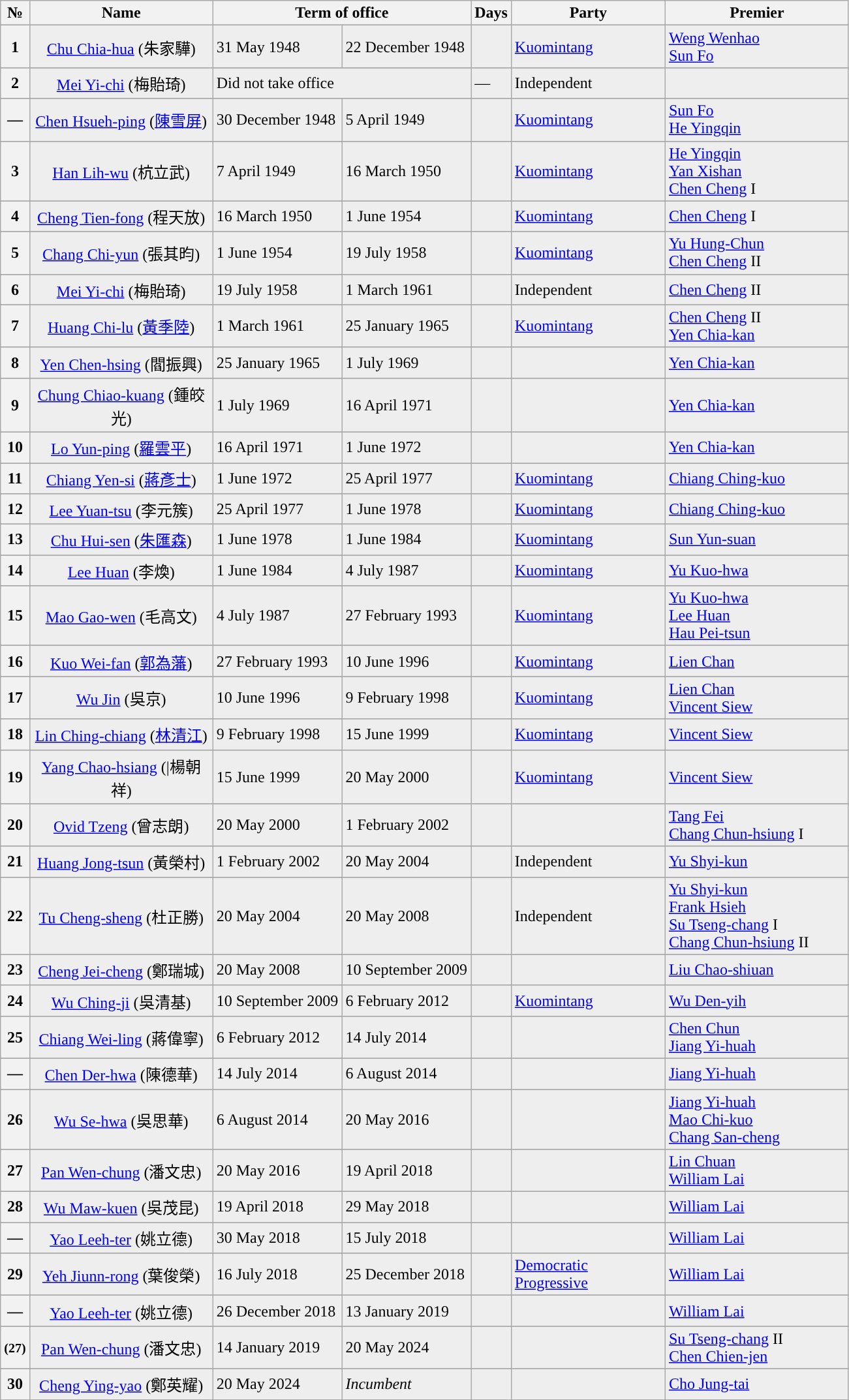<table class="wikitable">
<tr ->
<th>№</th>
<th width="180">Name</th>
<th colspan=2 width="180">Term of office</th>
<th>Days</th>
<th width="150">Party</th>
<th width="180">Premier</th>
</tr>
<tr ->
</tr>
<tr - bgcolor=#EEEEEE>
<th style="background:">1</th>
<td align=center><a href='#'>Chu Chia-hua</a> (朱家驊)</td>
<td>31 May 1948</td>
<td>22 December 1948</td>
<td></td>
<td><a href='#'>Kuomintang</a></td>
<td><a href='#'>Weng Wenhao</a><br><a href='#'>Sun Fo</a></td>
</tr>
<tr ->
</tr>
<tr - bgcolor=#EEEEEE>
<th style="background:">2</th>
<td align=center><a href='#'>Mei Yi-chi</a> (梅貽琦)</td>
<td colspan=2>Did not take office</td>
<td>—</td>
<td>Independent</td>
<td></td>
</tr>
<tr ->
</tr>
<tr - bgcolor=#EEEEEE>
<th style="background:">—</th>
<td align=center><a href='#'>Chen Hsueh-ping</a> (<a href='#'>陳雪屏</a>)</td>
<td>30 December 1948</td>
<td>5 April 1949</td>
<td></td>
<td><a href='#'>Kuomintang</a></td>
<td><a href='#'>Sun Fo</a><br><a href='#'>He Yingqin</a></td>
</tr>
<tr ->
</tr>
<tr - bgcolor=#EEEEEE>
<th style="background:">3</th>
<td align=center><a href='#'>Han Lih-wu</a> (杭立武)</td>
<td>7 April 1949</td>
<td>16 March 1950</td>
<td></td>
<td><a href='#'>Kuomintang</a></td>
<td><a href='#'>He Yingqin</a><br><a href='#'>Yan Xishan</a><br><a href='#'>Chen Cheng</a> I</td>
</tr>
<tr ->
</tr>
<tr - bgcolor=#EEEEEE>
<th style="background:">4</th>
<td align=center><a href='#'>Cheng Tien-fong</a> (程天放)</td>
<td>16 March 1950</td>
<td>1 June 1954</td>
<td></td>
<td><a href='#'>Kuomintang</a></td>
<td><a href='#'>Chen Cheng</a> I</td>
</tr>
<tr ->
</tr>
<tr - bgcolor=#EEEEEE>
<th style="background:">5</th>
<td align=center><a href='#'>Chang Chi-yun</a> (張其昀)</td>
<td>1 June 1954</td>
<td>19 July 1958</td>
<td></td>
<td><a href='#'>Kuomintang</a></td>
<td><a href='#'>Yu Hung-Chun</a><br><a href='#'>Chen Cheng</a> II</td>
</tr>
<tr ->
</tr>
<tr - bgcolor=#EEEEEE>
<th style="background:">6</th>
<td align=center><a href='#'>Mei Yi-chi</a> (梅貽琦)</td>
<td>19 July 1958</td>
<td>1 March 1961</td>
<td></td>
<td>Independent</td>
<td><a href='#'>Chen Cheng</a> II</td>
</tr>
<tr ->
</tr>
<tr - bgcolor=#EEEEEE>
<th style="background:">7</th>
<td align=center><a href='#'>Huang Chi-lu</a> (<a href='#'>黃季陸</a>)</td>
<td>1 March 1961</td>
<td>25 January 1965</td>
<td></td>
<td><a href='#'>Kuomintang</a></td>
<td><a href='#'>Chen Cheng</a> II <br><a href='#'>Yen Chia-kan</a></td>
</tr>
<tr ->
</tr>
<tr - bgcolor=#EEEEEE>
<th style="background:">8</th>
<td align=center><a href='#'>Yen Chen-hsing</a> (閻振興)</td>
<td>25 January 1965</td>
<td>1 July 1969</td>
<td></td>
<td></td>
<td><a href='#'>Yen Chia-kan</a></td>
</tr>
<tr ->
</tr>
<tr - bgcolor=#EEEEEE>
<th style="background:">9</th>
<td align=center><a href='#'>Chung Chiao-kuang</a> (鍾皎光)</td>
<td>1 July 1969</td>
<td>16 April 1971</td>
<td></td>
<td></td>
<td><a href='#'>Yen Chia-kan</a></td>
</tr>
<tr ->
</tr>
<tr - bgcolor=#EEEEEE>
<th style="background:">10</th>
<td align=center><a href='#'>Lo Yun-ping</a> (<a href='#'>羅雲平</a>)</td>
<td>16 April 1971</td>
<td>1 June 1972</td>
<td></td>
<td></td>
<td><a href='#'>Yen Chia-kan</a></td>
</tr>
<tr ->
</tr>
<tr - bgcolor=#EEEEEE>
<th style="background:">11</th>
<td align=center><a href='#'>Chiang Yen-si</a> (<a href='#'>蔣彥士</a>)</td>
<td>1 June 1972</td>
<td>25 April 1977</td>
<td></td>
<td><a href='#'>Kuomintang</a></td>
<td><a href='#'>Chiang Ching-kuo</a></td>
</tr>
<tr ->
</tr>
<tr - bgcolor=#EEEEEE>
<th style="background:">12</th>
<td align=center><a href='#'>Lee Yuan-tsu</a> (李元簇)</td>
<td>25 April 1977</td>
<td>1 June 1978</td>
<td></td>
<td><a href='#'>Kuomintang</a></td>
<td><a href='#'>Chiang Ching-kuo</a></td>
</tr>
<tr ->
</tr>
<tr - bgcolor=#EEEEEE>
<th style="background:">13</th>
<td align=center><a href='#'>Chu Hui-sen</a> (<a href='#'>朱匯森</a>)</td>
<td>1 June 1978</td>
<td>1 June 1984</td>
<td></td>
<td><a href='#'>Kuomintang</a></td>
<td><a href='#'>Sun Yun-suan</a></td>
</tr>
<tr ->
</tr>
<tr - bgcolor=#EEEEEE>
<th style="background:">14</th>
<td align=center><a href='#'>Lee Huan</a> (李煥)</td>
<td>1 June 1984</td>
<td>4 July 1987</td>
<td></td>
<td><a href='#'>Kuomintang</a></td>
<td><a href='#'>Yu Kuo-hwa</a></td>
</tr>
<tr ->
</tr>
<tr - bgcolor=#EEEEEE>
<th style="background:">15</th>
<td align=center><a href='#'>Mao Gao-wen</a> (毛高文)</td>
<td>4 July 1987</td>
<td>27 February 1993</td>
<td></td>
<td><a href='#'>Kuomintang</a></td>
<td><a href='#'>Yu Kuo-hwa</a><br><a href='#'>Lee Huan</a><br><a href='#'>Hau Pei-tsun</a></td>
</tr>
<tr ->
</tr>
<tr - bgcolor=#EEEEEE>
<th style="background:">16</th>
<td align=center><a href='#'>Kuo Wei-fan</a> (<a href='#'>郭為藩</a>)</td>
<td>27 February 1993</td>
<td>10 June 1996</td>
<td></td>
<td><a href='#'>Kuomintang</a></td>
<td><a href='#'>Lien Chan</a></td>
</tr>
<tr ->
</tr>
<tr - bgcolor=#EEEEEE>
<th style="background:">17</th>
<td align=center><a href='#'>Wu Jin</a>  (吳京)</td>
<td>10 June 1996</td>
<td>9 February 1998</td>
<td></td>
<td><a href='#'>Kuomintang</a></td>
<td><a href='#'>Lien Chan</a><br><a href='#'>Vincent Siew</a></td>
</tr>
<tr ->
</tr>
<tr - bgcolor=#EEEEEE>
<th style="background:">18</th>
<td align=center><a href='#'>Lin Ching-chiang</a> (<a href='#'>林清江</a>)</td>
<td>9 February 1998</td>
<td>15 June 1999</td>
<td></td>
<td><a href='#'>Kuomintang</a></td>
<td><a href='#'>Vincent Siew</a></td>
</tr>
<tr ->
</tr>
<tr - bgcolor=#EEEEEE>
<th style="background:">19</th>
<td align=center><a href='#'>Yang Chao-hsiang</a>  (|楊朝祥)</td>
<td>15 June 1999</td>
<td>20 May 2000</td>
<td></td>
<td><a href='#'>Kuomintang</a></td>
<td><a href='#'>Vincent Siew</a></td>
</tr>
<tr ->
</tr>
<tr - bgcolor=#EEEEEE>
<th style="background:">20</th>
<td align=center><a href='#'>Ovid Tzeng</a>  (曾志朗)</td>
<td>20 May 2000</td>
<td>1 February 2002</td>
<td></td>
<td></td>
<td><a href='#'>Tang Fei</a><br><a href='#'>Chang Chun-hsiung</a> I</td>
</tr>
<tr ->
</tr>
<tr - bgcolor=#EEEEEE>
<th style="background:">21</th>
<td align=center><a href='#'>Huang Jong-tsun</a> (黃榮村)</td>
<td>1 February 2002</td>
<td>20 May 2004</td>
<td></td>
<td>Independent</td>
<td><a href='#'>Yu Shyi-kun</a></td>
</tr>
<tr ->
</tr>
<tr - bgcolor=#EEEEEE>
<th style="background:">22</th>
<td align=center><a href='#'>Tu Cheng-sheng</a> (杜正勝)</td>
<td>20 May 2004</td>
<td>20 May 2008</td>
<td></td>
<td>Independent</td>
<td><a href='#'>Yu Shyi-kun</a><br><a href='#'>Frank Hsieh</a><br><a href='#'>Su Tseng-chang</a> I<br><a href='#'>Chang Chun-hsiung</a> II</td>
</tr>
<tr ->
</tr>
<tr - bgcolor=#EEEEEE>
<th style="background:">23</th>
<td align=center><a href='#'>Cheng Jei-cheng</a> (鄭瑞城)</td>
<td>20 May 2008</td>
<td>10 September 2009</td>
<td></td>
<td></td>
<td><a href='#'>Liu Chao-shiuan</a></td>
</tr>
<tr ->
</tr>
<tr - bgcolor=#EEEEEE>
<th style="background:">24</th>
<td align=center><a href='#'>Wu Ching-ji</a> (吳清基)</td>
<td>10 September 2009</td>
<td>6 February 2012</td>
<td></td>
<td><a href='#'>Kuomintang</a></td>
<td><a href='#'>Wu Den-yih</a></td>
</tr>
<tr ->
</tr>
<tr - bgcolor=#EEEEEE>
<th style="background:">25</th>
<td align=center><a href='#'>Chiang Wei-ling</a> (蔣偉寧)</td>
<td>6 February 2012</td>
<td>14 July 2014</td>
<td></td>
<td></td>
<td><a href='#'>Chen Chun</a><br><a href='#'>Jiang Yi-huah</a></td>
</tr>
<tr ->
</tr>
<tr - bgcolor=#EEEEEE>
<th style="background:">—</th>
<td align=center><a href='#'>Chen Der-hwa</a>  (陳德華)</td>
<td>14 July 2014</td>
<td>6 August 2014</td>
<td></td>
<td></td>
<td><a href='#'>Jiang Yi-huah</a></td>
</tr>
<tr ->
</tr>
<tr - bgcolor=#EEEEEE>
<th style="background:">26</th>
<td align=center><a href='#'>Wu Se-hwa</a>  (吳思華)</td>
<td>6 August 2014</td>
<td>20 May 2016</td>
<td></td>
<td></td>
<td><a href='#'>Jiang Yi-huah</a><br><a href='#'>Mao Chi-kuo</a><br><a href='#'>Chang San-cheng</a></td>
</tr>
<tr ->
</tr>
<tr - bgcolor=#EEEEEE>
<th style="background:">27</th>
<td align=center><a href='#'>Pan Wen-chung</a> (潘文忠)</td>
<td>20 May 2016</td>
<td>19 April 2018</td>
<td></td>
<td></td>
<td><a href='#'>Lin Chuan</a><br><a href='#'>William Lai</a></td>
</tr>
<tr ->
</tr>
<tr - bgcolor=#EEEEEE>
<th style="background:">28</th>
<td align=center><a href='#'>Wu Maw-kuen</a> (吳茂昆)</td>
<td>19 April 2018</td>
<td>29 May 2018</td>
<td></td>
<td></td>
<td><a href='#'>William Lai</a></td>
</tr>
<tr ->
</tr>
<tr - bgcolor=#EEEEEE>
<th style="background:">—</th>
<td align=center><a href='#'>Yao Leeh-ter</a> (姚立德)</td>
<td>30 May 2018</td>
<td>15 July 2018</td>
<td></td>
<td></td>
<td><a href='#'>William Lai</a></td>
</tr>
<tr ->
</tr>
<tr - bgcolor=#EEEEEE>
<th style="background:">29</th>
<td align=center><a href='#'>Yeh Jiunn-rong</a> (葉俊榮)</td>
<td>16 July 2018</td>
<td>25 December 2018</td>
<td></td>
<td><a href='#'>Democratic Progressive</a></td>
<td><a href='#'>William Lai</a></td>
</tr>
<tr ->
</tr>
<tr - bgcolor=#EEEEEE>
<th style="background:">—</th>
<td align=center><a href='#'>Yao Leeh-ter</a> (姚立德)</td>
<td>26 December 2018</td>
<td>13 January 2019</td>
<td></td>
<td></td>
<td><a href='#'>William Lai</a></td>
</tr>
<tr ->
</tr>
<tr - bgcolor=#EEEEEE>
<th style="background:"><small>(27)</small></th>
<td align=center><a href='#'>Pan Wen-chung</a> (潘文忠)</td>
<td>14 January 2019</td>
<td>20 May 2024</td>
<td></td>
<td></td>
<td><a href='#'>Su Tseng-chang</a> II<br><a href='#'>Chen Chien-jen</a></td>
</tr>
<tr ->
</tr>
<tr - bgcolor=#EEEEEE>
<th style="background:">30</th>
<td align=center><a href='#'>Cheng Ying-yao</a> (鄭英耀)</td>
<td>20 May 2024</td>
<td><em>Incumbent</em></td>
<td></td>
<td></td>
<td><a href='#'>Cho Jung-tai</a></td>
</tr>
<tr ->
</tr>
</table>
